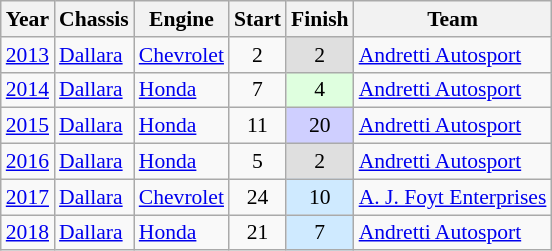<table class="wikitable" style="font-size: 90%;">
<tr>
<th>Year</th>
<th>Chassis</th>
<th>Engine</th>
<th>Start</th>
<th>Finish</th>
<th>Team</th>
</tr>
<tr>
<td><a href='#'>2013</a></td>
<td><a href='#'>Dallara</a></td>
<td><a href='#'>Chevrolet</a></td>
<td align=center>2</td>
<td style="background:#DFDFDF;" align=center>2</td>
<td nowrap><a href='#'>Andretti Autosport</a></td>
</tr>
<tr>
<td><a href='#'>2014</a></td>
<td><a href='#'>Dallara</a></td>
<td><a href='#'>Honda</a></td>
<td align=center>7</td>
<td align=center style="background:#DFFFDF;">4</td>
<td nowrap><a href='#'>Andretti Autosport</a></td>
</tr>
<tr>
<td><a href='#'>2015</a></td>
<td><a href='#'>Dallara</a></td>
<td><a href='#'>Honda</a></td>
<td align=center>11</td>
<td align=center style="background:#CFCFFF;">20</td>
<td nowrap><a href='#'>Andretti Autosport</a></td>
</tr>
<tr>
<td><a href='#'>2016</a></td>
<td><a href='#'>Dallara</a></td>
<td><a href='#'>Honda</a></td>
<td align=center>5</td>
<td style="background:#DFDFDF;" align=center>2</td>
<td nowrap><a href='#'>Andretti Autosport</a></td>
</tr>
<tr>
<td><a href='#'>2017</a></td>
<td><a href='#'>Dallara</a></td>
<td><a href='#'>Chevrolet</a></td>
<td align=center>24</td>
<td style="background:#CFEAFF;" align=center>10</td>
<td nowrap><a href='#'>A. J. Foyt Enterprises</a></td>
</tr>
<tr>
<td><a href='#'>2018</a></td>
<td><a href='#'>Dallara</a></td>
<td><a href='#'>Honda</a></td>
<td align=center>21</td>
<td style="background:#CFEAFF;" align=center>7</td>
<td nowrap><a href='#'>Andretti Autosport</a></td>
</tr>
</table>
